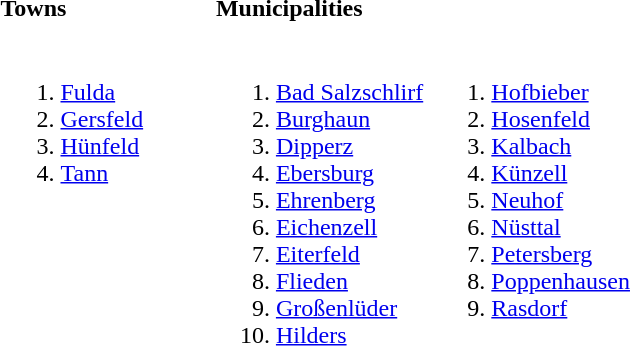<table>
<tr>
<th width=33% align=left>Towns</th>
<th width=33% align=left>Municipalities</th>
<th width=33% align=left></th>
</tr>
<tr valign=top>
<td><br><ol><li><a href='#'>Fulda</a></li><li><a href='#'>Gersfeld</a></li><li><a href='#'>Hünfeld</a></li><li><a href='#'>Tann</a></li></ol></td>
<td><br><ol><li><a href='#'>Bad Salzschlirf</a></li><li><a href='#'>Burghaun</a></li><li><a href='#'>Dipperz</a></li><li><a href='#'>Ebersburg</a></li><li><a href='#'>Ehrenberg</a></li><li><a href='#'>Eichenzell</a></li><li><a href='#'>Eiterfeld</a></li><li><a href='#'>Flieden</a></li><li><a href='#'>Großenlüder</a></li><li><a href='#'>Hilders</a></li></ol></td>
<td><br><ol>
<li><a href='#'>Hofbieber</a>
<li><a href='#'>Hosenfeld</a>
<li><a href='#'>Kalbach</a>
<li><a href='#'>Künzell</a>
<li><a href='#'>Neuhof</a>
<li><a href='#'>Nüsttal</a>
<li><a href='#'>Petersberg</a>
<li><a href='#'>Poppenhausen</a>
<li><a href='#'>Rasdorf</a>
</ol></td>
</tr>
</table>
